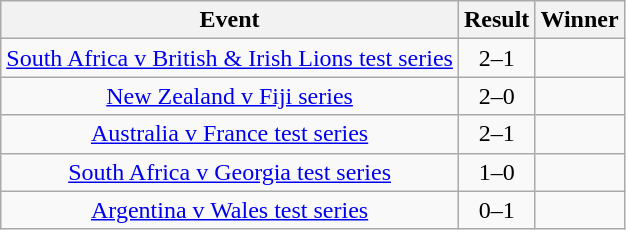<table class="wikitable" style="text-align:center">
<tr>
<th style="width=320">Event</th>
<th style="width=70">Result</th>
<th style="width=100">Winner</th>
</tr>
<tr>
<td><a href='#'>South Africa v British & Irish Lions test series</a></td>
<td>2–1</td>
<td></td>
</tr>
<tr>
<td><a href='#'>New Zealand v Fiji series</a></td>
<td>2–0</td>
<td></td>
</tr>
<tr>
<td><a href='#'>Australia v France test series</a></td>
<td>2–1</td>
<td></td>
</tr>
<tr>
<td><a href='#'>South Africa v Georgia test series</a></td>
<td>1–0</td>
<td></td>
</tr>
<tr>
<td><a href='#'>Argentina v Wales test series</a></td>
<td>0–1</td>
<td></td>
</tr>
</table>
